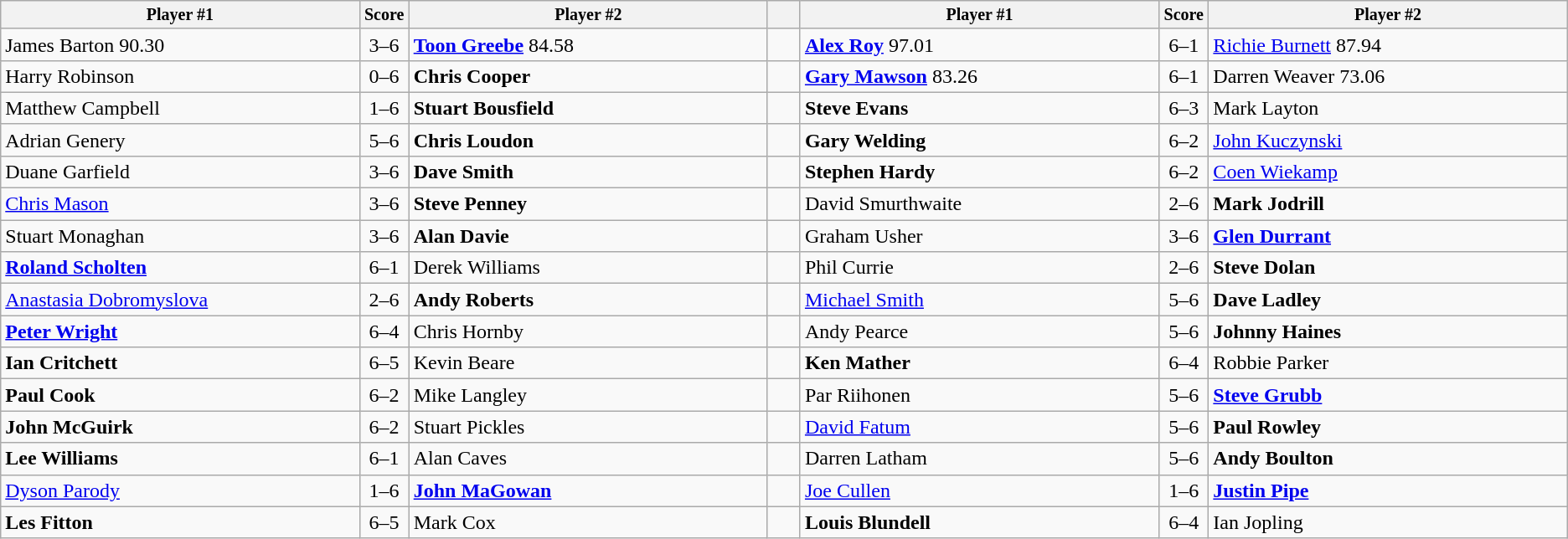<table class="wikitable">
<tr style="font-size:10pt;font-weight:bold">
<th width=22%>Player #1</th>
<th width=3%>Score</th>
<th width=22%>Player #2</th>
<th width=2%></th>
<th width=22%>Player #1</th>
<th width=3%>Score</th>
<th width=22%>Player #2</th>
</tr>
<tr>
<td> James Barton 90.30</td>
<td align=center>3–6</td>
<td><strong> <a href='#'>Toon Greebe</a></strong> 84.58</td>
<td></td>
<td><strong> <a href='#'>Alex Roy</a></strong> 97.01</td>
<td align=center>6–1</td>
<td> <a href='#'>Richie Burnett</a> 87.94</td>
</tr>
<tr>
<td> Harry Robinson</td>
<td align=center>0–6</td>
<td><strong> Chris Cooper</strong></td>
<td></td>
<td><strong> <a href='#'>Gary Mawson</a></strong> 83.26</td>
<td align=center>6–1</td>
<td> Darren Weaver 73.06</td>
</tr>
<tr>
<td> Matthew Campbell</td>
<td align=center>1–6</td>
<td><strong> Stuart Bousfield</strong></td>
<td></td>
<td><strong> Steve Evans</strong></td>
<td align=center>6–3</td>
<td> Mark Layton</td>
</tr>
<tr>
<td> Adrian Genery</td>
<td align=center>5–6</td>
<td><strong> Chris Loudon</strong></td>
<td></td>
<td><strong> Gary Welding</strong></td>
<td align=center>6–2</td>
<td> <a href='#'>John Kuczynski</a></td>
</tr>
<tr>
<td> Duane Garfield</td>
<td align=center>3–6</td>
<td><strong> Dave Smith</strong></td>
<td></td>
<td><strong> Stephen Hardy</strong></td>
<td align=center>6–2</td>
<td> <a href='#'>Coen Wiekamp</a></td>
</tr>
<tr>
<td> <a href='#'>Chris Mason</a></td>
<td align=center>3–6</td>
<td><strong> Steve Penney</strong></td>
<td></td>
<td> David Smurthwaite</td>
<td align=center>2–6</td>
<td><strong> Mark Jodrill</strong></td>
</tr>
<tr>
<td> Stuart Monaghan</td>
<td align=center>3–6</td>
<td><strong> Alan Davie</strong></td>
<td></td>
<td> Graham Usher</td>
<td align=center>3–6</td>
<td><strong> <a href='#'>Glen Durrant</a></strong></td>
</tr>
<tr>
<td><strong> <a href='#'>Roland Scholten</a></strong></td>
<td align=center>6–1</td>
<td> Derek Williams</td>
<td></td>
<td> Phil Currie</td>
<td align=center>2–6</td>
<td><strong> Steve Dolan</strong></td>
</tr>
<tr>
<td> <a href='#'>Anastasia Dobromyslova</a></td>
<td align=center>2–6</td>
<td><strong> Andy Roberts</strong></td>
<td></td>
<td> <a href='#'>Michael Smith</a></td>
<td align=center>5–6</td>
<td><strong> Dave Ladley</strong></td>
</tr>
<tr>
<td><strong> <a href='#'>Peter Wright</a></strong></td>
<td align=center>6–4</td>
<td> Chris Hornby</td>
<td></td>
<td> Andy Pearce</td>
<td align=center>5–6</td>
<td><strong> Johnny Haines</strong></td>
</tr>
<tr>
<td><strong> Ian Critchett</strong></td>
<td align=center>6–5</td>
<td> Kevin Beare</td>
<td></td>
<td><strong> Ken Mather</strong></td>
<td align=center>6–4</td>
<td> Robbie Parker</td>
</tr>
<tr>
<td><strong> Paul Cook</strong></td>
<td align=center>6–2</td>
<td> Mike Langley</td>
<td></td>
<td> Par Riihonen</td>
<td align=center>5–6</td>
<td><strong> <a href='#'>Steve Grubb</a></strong></td>
</tr>
<tr>
<td><strong> John McGuirk</strong></td>
<td align=center>6–2</td>
<td> Stuart Pickles</td>
<td></td>
<td> <a href='#'>David Fatum</a></td>
<td align=center>5–6</td>
<td><strong> Paul Rowley</strong></td>
</tr>
<tr>
<td><strong> Lee Williams</strong></td>
<td align=center>6–1</td>
<td> Alan Caves</td>
<td></td>
<td> Darren Latham</td>
<td align=center>5–6</td>
<td><strong> Andy Boulton</strong></td>
</tr>
<tr>
<td> <a href='#'>Dyson Parody</a></td>
<td align=center>1–6</td>
<td><strong> <a href='#'>John MaGowan</a></strong></td>
<td></td>
<td> <a href='#'>Joe Cullen</a></td>
<td align=center>1–6</td>
<td><strong> <a href='#'>Justin Pipe</a></strong></td>
</tr>
<tr>
<td><strong> Les Fitton</strong></td>
<td align=center>6–5</td>
<td> Mark Cox</td>
<td></td>
<td><strong> Louis Blundell</strong></td>
<td align=center>6–4</td>
<td> Ian Jopling</td>
</tr>
</table>
